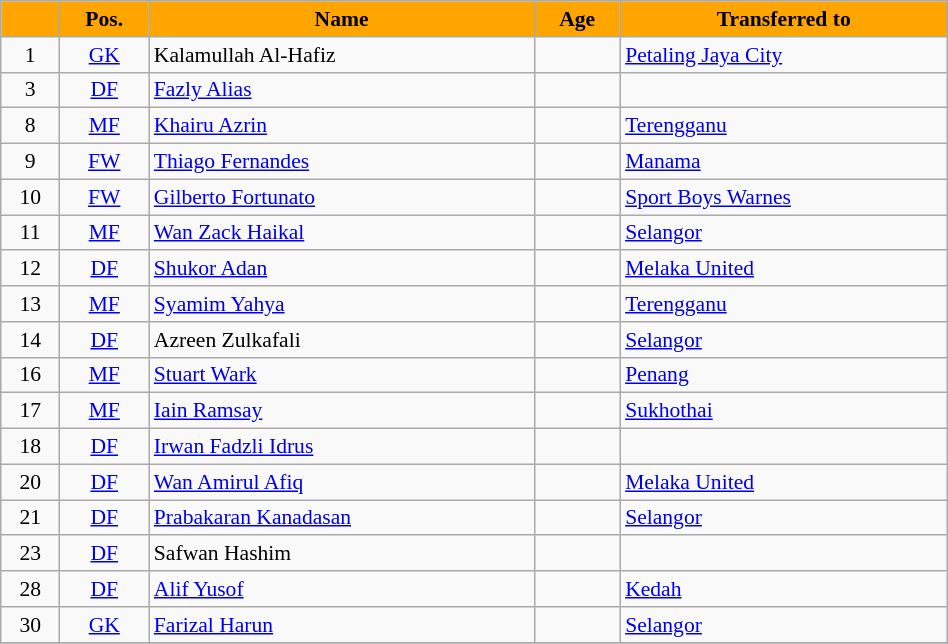<table class="wikitable" style="text-align:center; font-size:90%; width:50%;">
<tr>
<th style="background:Orange; color:Black; text-align:center;"></th>
<th style="background:Orange; color:Black; text-align:center;">Pos.</th>
<th style="background:Orange; color:Black; text-align:center;">Name</th>
<th style="background:Orange; color:Black; text-align:center;">Age</th>
<th style="background:Orange; color:Black; text-align:center;">Transferred to</th>
</tr>
<tr>
<td>1</td>
<td><a href='#'>GK</a></td>
<td align=left> Kalamullah Al-Hafiz</td>
<td></td>
<td align=left> <a href='#'>Petaling Jaya City</a></td>
</tr>
<tr>
<td>3</td>
<td><a href='#'>DF</a></td>
<td align=left> <a href='#'>Fazly Alias</a></td>
<td></td>
<td></td>
</tr>
<tr>
<td>8</td>
<td><a href='#'>MF</a></td>
<td align=left> <a href='#'>Khairu Azrin</a></td>
<td></td>
<td align=left> <a href='#'>Terengganu</a></td>
</tr>
<tr>
<td>9</td>
<td><a href='#'>FW</a></td>
<td align=left> <a href='#'>Thiago Fernandes</a></td>
<td></td>
<td align=left> <a href='#'>Manama</a></td>
</tr>
<tr>
<td>10</td>
<td><a href='#'>FW</a></td>
<td align=left> <a href='#'>Gilberto Fortunato</a></td>
<td></td>
<td align=left> <a href='#'>Sport Boys Warnes</a></td>
</tr>
<tr>
<td>11</td>
<td><a href='#'>MF</a></td>
<td align=left> <a href='#'>Wan Zack Haikal</a></td>
<td></td>
<td align=left> <a href='#'>Selangor</a></td>
</tr>
<tr>
<td>12</td>
<td><a href='#'>DF</a></td>
<td align=left> <a href='#'>Shukor Adan</a></td>
<td></td>
<td align=left> <a href='#'>Melaka United</a></td>
</tr>
<tr>
<td>13</td>
<td><a href='#'>MF</a></td>
<td align=left> <a href='#'>Syamim Yahya</a></td>
<td></td>
<td align=left> <a href='#'>Terengganu</a></td>
</tr>
<tr>
<td>14</td>
<td><a href='#'>DF</a></td>
<td align=left> Azreen Zulkafali</td>
<td></td>
<td align=left> <a href='#'>Selangor</a></td>
</tr>
<tr>
<td>16</td>
<td><a href='#'>MF</a></td>
<td align=left> <a href='#'>Stuart Wark</a></td>
<td></td>
<td align=left> <a href='#'>Penang</a></td>
</tr>
<tr>
<td>17</td>
<td><a href='#'>MF</a></td>
<td align=left> <a href='#'>Iain Ramsay</a></td>
<td></td>
<td align=left> <a href='#'>Sukhothai</a></td>
</tr>
<tr>
<td>18</td>
<td><a href='#'>DF</a></td>
<td align=left> <a href='#'>Irwan Fadzli Idrus</a></td>
<td></td>
<td></td>
</tr>
<tr>
<td>20</td>
<td><a href='#'>DF</a></td>
<td align=left> <a href='#'>Wan Amirul Afiq</a></td>
<td></td>
<td align=left> <a href='#'>Melaka United</a></td>
</tr>
<tr>
<td>21</td>
<td><a href='#'>DF</a></td>
<td align=left> <a href='#'>Prabakaran Kanadasan</a></td>
<td></td>
<td align=left> <a href='#'>Selangor</a></td>
</tr>
<tr>
<td>23</td>
<td><a href='#'>DF</a></td>
<td align=left> Safwan Hashim</td>
<td></td>
<td></td>
</tr>
<tr>
<td>28</td>
<td><a href='#'>DF</a></td>
<td align=left> <a href='#'>Alif Yusof</a></td>
<td></td>
<td align=left> <a href='#'>Kedah</a></td>
</tr>
<tr>
<td>30</td>
<td><a href='#'>GK</a></td>
<td align=left> <a href='#'>Farizal Harun</a></td>
<td></td>
<td align=left> <a href='#'>Selangor</a></td>
</tr>
<tr>
</tr>
</table>
